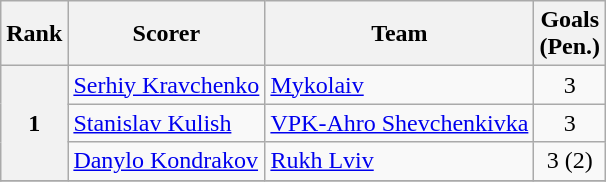<table class="wikitable">
<tr>
<th>Rank</th>
<th>Scorer</th>
<th>Team</th>
<th>Goals<br>(Pen.)</th>
</tr>
<tr>
<th align=center rowspan=3>1</th>
<td> <a href='#'>Serhiy Kravchenko</a></td>
<td><a href='#'>Mykolaiv</a></td>
<td align=center>3</td>
</tr>
<tr>
<td> <a href='#'>Stanislav Kulish</a></td>
<td><a href='#'>VPK-Ahro Shevchenkivka</a></td>
<td align=center>3</td>
</tr>
<tr>
<td> <a href='#'>Danylo Kondrakov</a></td>
<td><a href='#'>Rukh Lviv</a></td>
<td align=center>3 (2)</td>
</tr>
<tr>
</tr>
</table>
